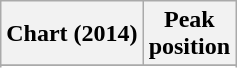<table class="wikitable sortable plainrowheaders" style="text-align:center">
<tr>
<th scope="col">Chart (2014)</th>
<th scope="col">Peak<br>position</th>
</tr>
<tr>
</tr>
<tr>
</tr>
<tr>
</tr>
</table>
